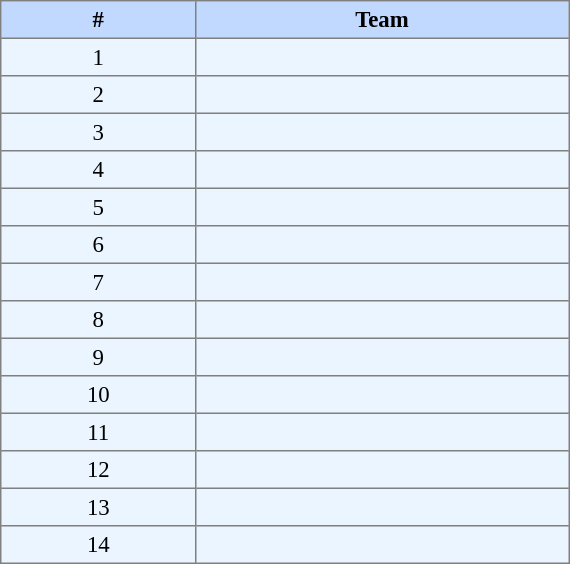<table bgcolor="#f7f8ff" cellpadding="3" cellspacing="0" border="1" width="30%" style="margin:0 auto;font-size: 95%; border: gray solid 1px; border-collapse: collapse;">
<tr bgcolor=#C1D8FF>
<th>#</th>
<th>Team</th>
</tr>
<tr align=left bgcolor=#EBF5FF>
<td align=center> 1</td>
<td></td>
</tr>
<tr align=left bgcolor=#EBF5FF>
<td align=center> 2</td>
<td></td>
</tr>
<tr align=left bgcolor=#EBF5FF>
<td align=center> 3</td>
<td></td>
</tr>
<tr align=left bgcolor=#EBF5FF>
<td align=center>4</td>
<td></td>
</tr>
<tr align=left bgcolor=#EBF5FF>
<td align=center>5</td>
<td></td>
</tr>
<tr align=left bgcolor=#EBF5FF>
<td align=center>6</td>
<td></td>
</tr>
<tr align=left bgcolor=#EBF5FF>
<td align=center>7</td>
<td></td>
</tr>
<tr align=left bgcolor=#EBF5FF>
<td align=center>8</td>
<td></td>
</tr>
<tr align=left bgcolor=#EBF5FF>
<td align=center>9</td>
<td></td>
</tr>
<tr align=left bgcolor=#EBF5FF>
<td align=center>10</td>
<td></td>
</tr>
<tr align=left bgcolor=#EBF5FF>
<td align=center>11</td>
<td></td>
</tr>
<tr align=left bgcolor=#EBF5FF>
<td align=center>12</td>
<td></td>
</tr>
<tr align=left bgcolor=#EBF5FF>
<td align=center>13</td>
<td></td>
</tr>
<tr align=left bgcolor=#EBF5FF>
<td align=center>14</td>
<td></td>
</tr>
</table>
